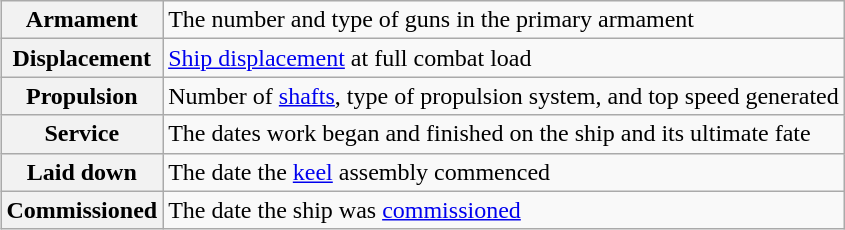<table class="wikitable plainrowheaders" style="float: right; margin: 0 0 0 1em;">
<tr>
<th scope="row">Armament</th>
<td>The number and type of guns in the primary armament</td>
</tr>
<tr>
<th scope="row">Displacement</th>
<td><a href='#'>Ship displacement</a> at full combat load</td>
</tr>
<tr>
<th scope="row">Propulsion</th>
<td>Number of <a href='#'>shafts</a>, type of propulsion system, and top speed generated</td>
</tr>
<tr>
<th scope="row">Service</th>
<td>The dates work began and finished on the ship and its ultimate fate</td>
</tr>
<tr>
<th scope="row">Laid down</th>
<td>The date the <a href='#'>keel</a> assembly commenced</td>
</tr>
<tr>
<th scope="row">Commissioned</th>
<td>The date the ship was <a href='#'>commissioned</a></td>
</tr>
</table>
